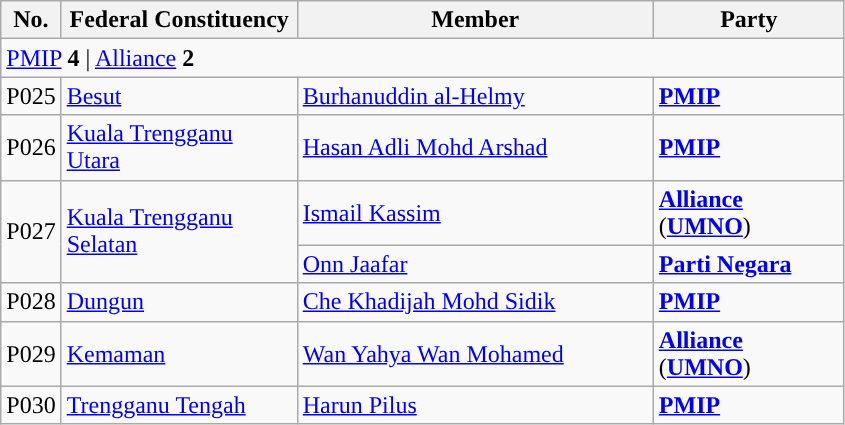<table class="wikitable sortable">
<tr>
<th style="width:30px;">No.</th>
<th style="width:150px;">Federal Constituency</th>
<th style="width:230px;">Member</th>
<th style="width:120px;">Party</th>
</tr>
<tr>
<td colspan="4"><a href='#'>PMIP</a> <strong>4</strong> | <a href='#'>Alliance</a> <strong>2</strong></td>
</tr>
<tr>
<td>P025</td>
<td><a href='#'>Besut</a></td>
<td><a href='#'>Burhanuddin al-Helmy</a></td>
<td><strong><a href='#'>PMIP</a></strong></td>
</tr>
<tr>
<td>P026</td>
<td><a href='#'>Kuala Trengganu Utara</a></td>
<td><a href='#'>Hasan Adli Mohd Arshad</a></td>
<td><strong><a href='#'>PMIP</a></strong></td>
</tr>
<tr>
<td rowspan=2>P027</td>
<td rowspan=2><a href='#'>Kuala Trengganu Selatan</a></td>
<td><a href='#'>Ismail Kassim</a> </td>
<td><strong><a href='#'>Alliance</a></strong> (<strong><a href='#'>UMNO</a></strong>)</td>
</tr>
<tr>
<td><a href='#'>Onn Jaafar</a> </td>
<td><strong><a href='#'>Parti Negara</a></strong></td>
</tr>
<tr>
<td>P028</td>
<td><a href='#'>Dungun</a></td>
<td><a href='#'>Che Khadijah Mohd Sidik</a></td>
<td><strong><a href='#'>PMIP</a></strong></td>
</tr>
<tr>
<td>P029</td>
<td><a href='#'>Kemaman</a></td>
<td><a href='#'>Wan Yahya Wan Mohamed</a></td>
<td><strong><a href='#'>Alliance</a></strong> (<strong><a href='#'>UMNO</a></strong>)</td>
</tr>
<tr>
<td>P030</td>
<td><a href='#'>Trengganu Tengah</a></td>
<td><a href='#'>Harun Pilus</a></td>
<td><strong><a href='#'>PMIP</a></strong></td>
</tr>
</table>
